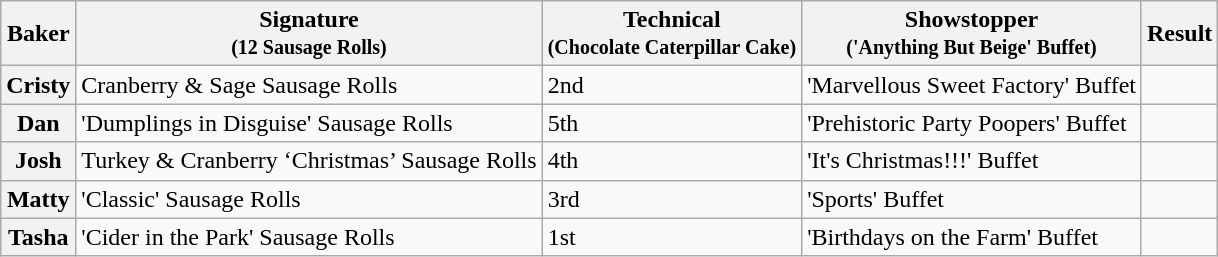<table class="wikitable sortable col3center sticky-header">
<tr>
<th scope="col">Baker</th>
<th scope="col" class="unsortable">Signature<br><small> (12 Sausage Rolls) </small></th>
<th scope="col">Technical<br><small> (Chocolate Caterpillar Cake) </small></th>
<th scope="col" class="unsortable">Showstopper<br><small> ('Anything But Beige' Buffet) </small></th>
<th scope="col">Result</th>
</tr>
<tr>
<th scope="row">Cristy</th>
<td>Cranberry & Sage Sausage Rolls</td>
<td>2nd</td>
<td>'Marvellous Sweet Factory' Buffet</td>
<td></td>
</tr>
<tr>
<th scope="row">Dan</th>
<td>'Dumplings in Disguise' Sausage Rolls</td>
<td>5th</td>
<td>'Prehistoric Party Poopers' Buffet</td>
<td></td>
</tr>
<tr>
<th scope="row">Josh</th>
<td>Turkey & Cranberry ‘Christmas’ Sausage Rolls</td>
<td>4th</td>
<td>'It's Christmas!!!' Buffet</td>
<td></td>
</tr>
<tr>
<th scope="row">Matty</th>
<td>'Classic' Sausage Rolls</td>
<td>3rd</td>
<td>'Sports' Buffet</td>
<td></td>
</tr>
<tr>
<th scope="row">Tasha</th>
<td>'Cider in the Park' Sausage Rolls</td>
<td>1st</td>
<td>'Birthdays on the Farm' Buffet</td>
<td></td>
</tr>
</table>
